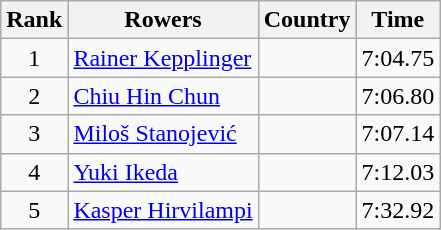<table class="wikitable" style="text-align:center">
<tr>
<th>Rank</th>
<th>Rowers</th>
<th>Country</th>
<th>Time</th>
</tr>
<tr>
<td>1</td>
<td align="left"><a href='#'>Rainer Kepplinger</a></td>
<td align="left"></td>
<td>7:04.75</td>
</tr>
<tr>
<td>2</td>
<td align="left"><a href='#'>Chiu Hin Chun</a></td>
<td align="left"></td>
<td>7:06.80</td>
</tr>
<tr>
<td>3</td>
<td align="left"><a href='#'>Miloš Stanojević</a></td>
<td align="left"></td>
<td>7:07.14</td>
</tr>
<tr>
<td>4</td>
<td align="left"><a href='#'>Yuki Ikeda</a></td>
<td align="left"></td>
<td>7:12.03</td>
</tr>
<tr>
<td>5</td>
<td align="left"><a href='#'>Kasper Hirvilampi</a></td>
<td align="left"></td>
<td>7:32.92</td>
</tr>
</table>
